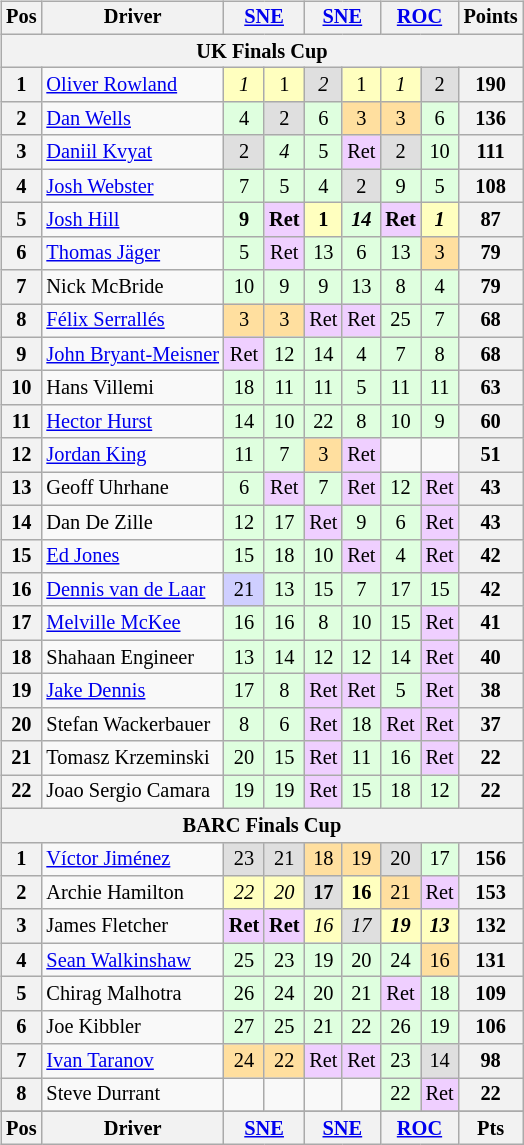<table>
<tr>
<td><br><table class="wikitable" style="font-size: 85%; text-align: center;">
<tr valign="top">
<th valign="middle">Pos</th>
<th valign="middle">Driver</th>
<th colspan="2"><a href='#'>SNE</a></th>
<th colspan="2"><a href='#'>SNE</a></th>
<th colspan="2"><a href='#'>ROC</a></th>
<th valign=middle>Points</th>
</tr>
<tr>
<th colspan=9>UK Finals Cup</th>
</tr>
<tr>
<th>1</th>
<td align=left> <a href='#'>Oliver Rowland</a></td>
<td style="background:#FFFFBF;"><em>1</em></td>
<td style="background:#FFFFBF;">1</td>
<td style="background:#DFDFDF;"><em>2</em></td>
<td style="background:#FFFFBF;">1</td>
<td style="background:#FFFFBF;"><em>1</em></td>
<td style="background:#DFDFDF;">2</td>
<th>190</th>
</tr>
<tr>
<th>2</th>
<td align=left> <a href='#'>Dan Wells</a></td>
<td style="background:#DFFFDF;">4</td>
<td style="background:#DFDFDF;">2</td>
<td style="background:#DFFFDF;">6</td>
<td style="background:#FFDF9F;">3</td>
<td style="background:#FFDF9F;">3</td>
<td style="background:#DFFFDF;">6</td>
<th>136</th>
</tr>
<tr>
<th>3</th>
<td align=left> <a href='#'>Daniil Kvyat</a></td>
<td style="background:#DFDFDF;">2</td>
<td style="background:#DFFFDF;"><em>4</em></td>
<td style="background:#DFFFDF;">5</td>
<td style="background:#EFCFFF;">Ret</td>
<td style="background:#DFDFDF;">2</td>
<td style="background:#DFFFDF;">10</td>
<th>111</th>
</tr>
<tr>
<th>4</th>
<td align=left> <a href='#'>Josh Webster</a></td>
<td style="background:#DFFFDF;">7</td>
<td style="background:#DFFFDF;">5</td>
<td style="background:#DFFFDF;">4</td>
<td style="background:#DFDFDF;">2</td>
<td style="background:#DFFFDF;">9</td>
<td style="background:#DFFFDF;">5</td>
<th>108</th>
</tr>
<tr>
<th>5</th>
<td align=left> <a href='#'>Josh Hill</a></td>
<td style="background:#DFFFDF;"><strong>9</strong></td>
<td style="background:#EFCFFF;"><strong>Ret</strong></td>
<td style="background:#FFFFBF;"><strong>1</strong></td>
<td style="background:#DFFFDF;"><strong><em>14</em></strong></td>
<td style="background:#EFCFFF;"><strong>Ret</strong></td>
<td style="background:#FFFFBF;"><strong><em>1</em></strong></td>
<th>87</th>
</tr>
<tr>
<th>6</th>
<td align=left> <a href='#'>Thomas Jäger</a></td>
<td style="background:#DFFFDF;">5</td>
<td style="background:#EFCFFF;">Ret</td>
<td style="background:#DFFFDF;">13</td>
<td style="background:#DFFFDF;">6</td>
<td style="background:#DFFFDF;">13</td>
<td style="background:#FFDF9F;">3</td>
<th>79</th>
</tr>
<tr>
<th>7</th>
<td align=left> Nick McBride</td>
<td style="background:#DFFFDF;">10</td>
<td style="background:#DFFFDF;">9</td>
<td style="background:#DFFFDF;">9</td>
<td style="background:#DFFFDF;">13</td>
<td style="background:#DFFFDF;">8</td>
<td style="background:#DFFFDF;">4</td>
<th>79</th>
</tr>
<tr>
<th>8</th>
<td align=left> <a href='#'>Félix Serrallés</a></td>
<td style="background:#FFDF9F;">3</td>
<td style="background:#FFDF9F;">3</td>
<td style="background:#EFCFFF;">Ret</td>
<td style="background:#EFCFFF;">Ret</td>
<td style="background:#DFFFDF;">25</td>
<td style="background:#DFFFDF;">7</td>
<th>68</th>
</tr>
<tr>
<th>9</th>
<td align=left> <a href='#'>John Bryant-Meisner</a></td>
<td style="background:#EFCFFF;">Ret</td>
<td style="background:#DFFFDF;">12</td>
<td style="background:#DFFFDF;">14</td>
<td style="background:#DFFFDF;">4</td>
<td style="background:#DFFFDF;">7</td>
<td style="background:#DFFFDF;">8</td>
<th>68</th>
</tr>
<tr>
<th>10</th>
<td align=left> Hans Villemi</td>
<td style="background:#DFFFDF;">18</td>
<td style="background:#DFFFDF;">11</td>
<td style="background:#DFFFDF;">11</td>
<td style="background:#DFFFDF;">5</td>
<td style="background:#DFFFDF;">11</td>
<td style="background:#DFFFDF;">11</td>
<th>63</th>
</tr>
<tr>
<th>11</th>
<td align=left> <a href='#'>Hector Hurst</a></td>
<td style="background:#DFFFDF;">14</td>
<td style="background:#DFFFDF;">10</td>
<td style="background:#DFFFDF;">22</td>
<td style="background:#DFFFDF;">8</td>
<td style="background:#DFFFDF;">10</td>
<td style="background:#DFFFDF;">9</td>
<th>60</th>
</tr>
<tr>
<th>12</th>
<td align=left> <a href='#'>Jordan King</a></td>
<td style="background:#DFFFDF;">11</td>
<td style="background:#DFFFDF;">7</td>
<td style="background:#FFDF9F;">3</td>
<td style="background:#EFCFFF;">Ret</td>
<td></td>
<td></td>
<th>51</th>
</tr>
<tr>
<th>13</th>
<td align=left> Geoff Uhrhane</td>
<td style="background:#DFFFDF;">6</td>
<td style="background:#EFCFFF;">Ret</td>
<td style="background:#DFFFDF;">7</td>
<td style="background:#EFCFFF;">Ret</td>
<td style="background:#DFFFDF;">12</td>
<td style="background:#EFCFFF;">Ret</td>
<th>43</th>
</tr>
<tr>
<th>14</th>
<td align=left> Dan De Zille</td>
<td style="background:#DFFFDF;">12</td>
<td style="background:#DFFFDF;">17</td>
<td style="background:#EFCFFF;">Ret</td>
<td style="background:#DFFFDF;">9</td>
<td style="background:#DFFFDF;">6</td>
<td style="background:#EFCFFF;">Ret</td>
<th>43</th>
</tr>
<tr>
<th>15</th>
<td align=left> <a href='#'>Ed Jones</a></td>
<td style="background:#DFFFDF;">15</td>
<td style="background:#DFFFDF;">18</td>
<td style="background:#DFFFDF;">10</td>
<td style="background:#EFCFFF;">Ret</td>
<td style="background:#DFFFDF;">4</td>
<td style="background:#EFCFFF;">Ret</td>
<th>42</th>
</tr>
<tr>
<th>16</th>
<td align=left> <a href='#'>Dennis van de Laar</a></td>
<td style="background:#CFCFFF;">21</td>
<td style="background:#DFFFDF;">13</td>
<td style="background:#DFFFDF;">15</td>
<td style="background:#DFFFDF;">7</td>
<td style="background:#DFFFDF;">17</td>
<td style="background:#DFFFDF;">15</td>
<th>42</th>
</tr>
<tr>
<th>17</th>
<td align=left> <a href='#'>Melville McKee</a></td>
<td style="background:#DFFFDF;">16</td>
<td style="background:#DFFFDF;">16</td>
<td style="background:#DFFFDF;">8</td>
<td style="background:#DFFFDF;">10</td>
<td style="background:#DFFFDF;">15</td>
<td style="background:#EFCFFF;">Ret</td>
<th>41</th>
</tr>
<tr>
<th>18</th>
<td align=left> Shahaan Engineer</td>
<td style="background:#DFFFDF;">13</td>
<td style="background:#DFFFDF;">14</td>
<td style="background:#DFFFDF;">12</td>
<td style="background:#DFFFDF;">12</td>
<td style="background:#DFFFDF;">14</td>
<td style="background:#EFCFFF;">Ret</td>
<th>40</th>
</tr>
<tr>
<th>19</th>
<td align=left> <a href='#'>Jake Dennis</a></td>
<td style="background:#DFFFDF;">17</td>
<td style="background:#DFFFDF;">8</td>
<td style="background:#EFCFFF;">Ret</td>
<td style="background:#EFCFFF;">Ret</td>
<td style="background:#DFFFDF;">5</td>
<td style="background:#EFCFFF;">Ret</td>
<th>38</th>
</tr>
<tr>
<th>20</th>
<td align=left> Stefan Wackerbauer</td>
<td style="background:#DFFFDF;">8</td>
<td style="background:#DFFFDF;">6</td>
<td style="background:#EFCFFF;">Ret</td>
<td style="background:#DFFFDF;">18</td>
<td style="background:#EFCFFF;">Ret</td>
<td style="background:#EFCFFF;">Ret</td>
<th>37</th>
</tr>
<tr>
<th>21</th>
<td align=left> Tomasz Krzeminski</td>
<td style="background:#DFFFDF;">20</td>
<td style="background:#DFFFDF;">15</td>
<td style="background:#EFCFFF;">Ret</td>
<td style="background:#DFFFDF;">11</td>
<td style="background:#DFFFDF;">16</td>
<td style="background:#EFCFFF;">Ret</td>
<th>22</th>
</tr>
<tr>
<th>22</th>
<td align=left> Joao Sergio Camara</td>
<td style="background:#DFFFDF;">19</td>
<td style="background:#DFFFDF;">19</td>
<td style="background:#EFCFFF;">Ret</td>
<td style="background:#DFFFDF;">15</td>
<td style="background:#DFFFDF;">18</td>
<td style="background:#DFFFDF;">12</td>
<th>22</th>
</tr>
<tr>
<th colspan=9>BARC Finals Cup</th>
</tr>
<tr>
<th>1</th>
<td align=left> <a href='#'>Víctor Jiménez</a></td>
<td style="background:#DFDFDF;">23</td>
<td style="background:#DFDFDF;">21</td>
<td style="background:#FFDF9F;">18</td>
<td style="background:#FFDF9F;">19</td>
<td style="background:#DFDFDF;">20</td>
<td style="background:#DFFFDF;">17</td>
<th>156</th>
</tr>
<tr>
<th>2</th>
<td align=left> Archie Hamilton</td>
<td style="background:#FFFFBF;"><em>22</em></td>
<td style="background:#FFFFBF;"><em>20</em></td>
<td style="background:#DFDFDF;"><strong>17</strong></td>
<td style="background:#FFFFBF;"><strong>16</strong></td>
<td style="background:#FFDF9F;">21</td>
<td style="background:#EFCFFF;">Ret</td>
<th>153</th>
</tr>
<tr>
<th>3</th>
<td align=left> James Fletcher</td>
<td style="background:#EFCFFF;"><strong>Ret</strong></td>
<td style="background:#EFCFFF;"><strong>Ret</strong></td>
<td style="background:#FFFFBF;"><em>16</em></td>
<td style="background:#DFDFDF;"><em>17</em></td>
<td style="background:#FFFFBF;"><strong><em>19</em></strong></td>
<td style="background:#FFFFBF;"><strong><em>13</em></strong></td>
<th>132</th>
</tr>
<tr>
<th>4</th>
<td align=left> <a href='#'>Sean Walkinshaw</a></td>
<td style="background:#DFFFDF;">25</td>
<td style="background:#DFFFDF;">23</td>
<td style="background:#DFFFDF;">19</td>
<td style="background:#DFFFDF;">20</td>
<td style="background:#DFFFDF;">24</td>
<td style="background:#FFDF9F;">16</td>
<th>131</th>
</tr>
<tr>
<th>5</th>
<td align=left> Chirag Malhotra</td>
<td style="background:#DFFFDF;">26</td>
<td style="background:#DFFFDF;">24</td>
<td style="background:#DFFFDF;">20</td>
<td style="background:#DFFFDF;">21</td>
<td style="background:#EFCFFF;">Ret</td>
<td style="background:#DFFFDF;">18</td>
<th>109</th>
</tr>
<tr>
<th>6</th>
<td align=left> Joe Kibbler</td>
<td style="background:#DFFFDF;">27</td>
<td style="background:#DFFFDF;">25</td>
<td style="background:#DFFFDF;">21</td>
<td style="background:#DFFFDF;">22</td>
<td style="background:#DFFFDF;">26</td>
<td style="background:#DFFFDF;">19</td>
<th>106</th>
</tr>
<tr>
<th>7</th>
<td align=left> <a href='#'>Ivan Taranov</a></td>
<td style="background:#FFDF9F;">24</td>
<td style="background:#FFDF9F;">22</td>
<td style="background:#EFCFFF;">Ret</td>
<td style="background:#EFCFFF;">Ret</td>
<td style="background:#DFFFDF;">23</td>
<td style="background:#DFDFDF;">14</td>
<th>98</th>
</tr>
<tr>
<th>8</th>
<td align=left> Steve Durrant</td>
<td></td>
<td></td>
<td></td>
<td></td>
<td style="background:#DFFFDF;">22</td>
<td style="background:#EFCFFF;">Ret</td>
<th>22</th>
</tr>
<tr>
</tr>
<tr valign="top">
<th valign="middle">Pos</th>
<th valign="middle">Driver</th>
<th colspan="2"><a href='#'>SNE</a></th>
<th colspan="2"><a href='#'>SNE</a></th>
<th colspan="2"><a href='#'>ROC</a></th>
<th valign=middle>Pts</th>
</tr>
</table>
</td>
<td valign="top"><br></td>
</tr>
</table>
